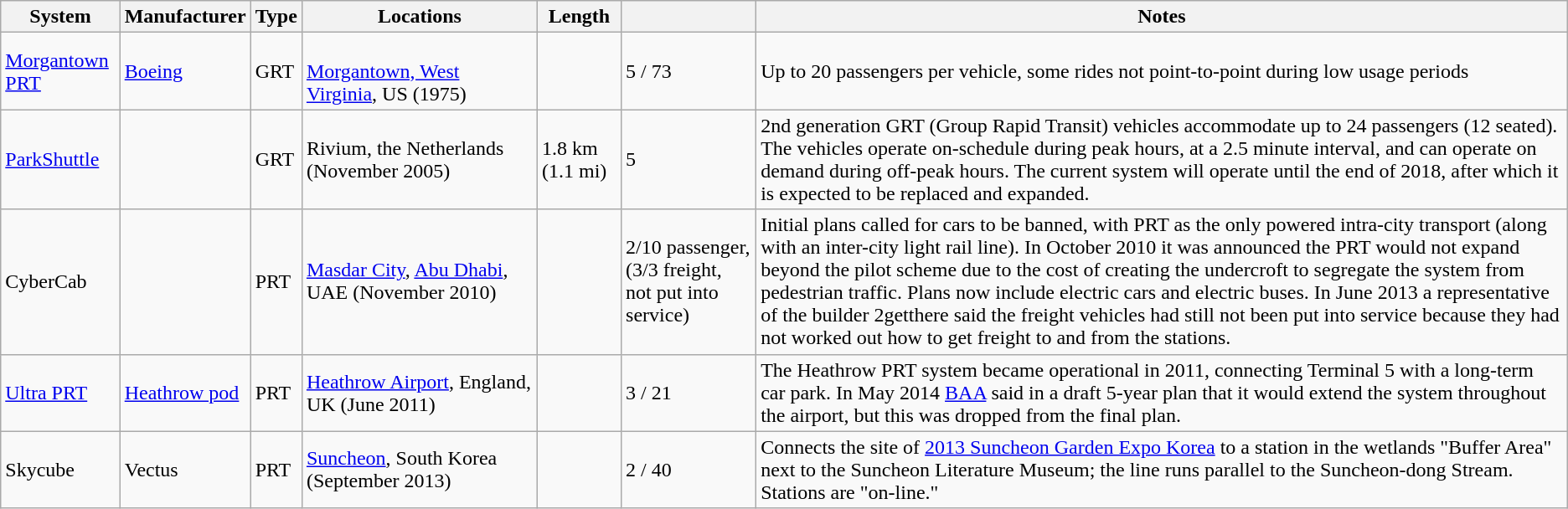<table class="wikitable sortable">
<tr>
<th>System</th>
<th>Manufacturer</th>
<th>Type</th>
<th style="width: 180px;">Locations</th>
<th>Length</th>
<th width=100></th>
<th class="unsortable">Notes</th>
</tr>
<tr>
<td><a href='#'>Morgantown PRT</a></td>
<td><a href='#'>Boeing</a></td>
<td>GRT</td>
<td><br> <a href='#'>Morgantown, West Virginia</a>, US (1975)</td>
<td></td>
<td>5 / 73</td>
<td>Up to 20 passengers per vehicle, some rides not point-to-point during low usage periods</td>
</tr>
<tr>
<td><a href='#'>ParkShuttle</a></td>
<td></td>
<td>GRT</td>
<td> Rivium, the Netherlands (November 2005)</td>
<td>1.8 km (1.1 mi)</td>
<td>5</td>
<td>2nd generation GRT (Group Rapid Transit) vehicles accommodate up to 24 passengers (12 seated). The vehicles operate on-schedule during peak hours, at a 2.5 minute interval, and can operate on demand during off-peak hours. The current system will operate until the end of 2018, after which it is expected to be replaced and expanded.</td>
</tr>
<tr>
<td>CyberCab</td>
<td></td>
<td>PRT</td>
<td> <a href='#'>Masdar City</a>, <a href='#'>Abu Dhabi</a>, UAE (November 2010)</td>
<td></td>
<td>2/10 passenger, (3/3 freight, not put into service)</td>
<td>Initial plans called for cars to be banned, with PRT as the only powered intra-city transport (along with an inter-city light rail line). In October 2010 it was announced the PRT would not expand beyond the pilot scheme due to the cost of creating the undercroft to segregate the system from pedestrian traffic. Plans now include electric cars and electric buses. In June 2013 a representative of the builder 2getthere said the freight vehicles had still not been put into service because they had not worked out how to get freight to and from the stations.</td>
</tr>
<tr>
<td><a href='#'>Ultra PRT</a></td>
<td><a href='#'>Heathrow pod</a></td>
<td>PRT</td>
<td> <a href='#'>Heathrow Airport</a>, England, UK (June 2011)</td>
<td></td>
<td>3 / 21</td>
<td>The Heathrow PRT system became operational in 2011, connecting Terminal 5 with a long-term car park. In May 2014 <a href='#'>BAA</a> said in a draft 5-year plan that it would extend the system throughout the airport, but this was dropped from the final plan.</td>
</tr>
<tr>
<td>Skycube</td>
<td>Vectus</td>
<td>PRT</td>
<td> <a href='#'>Suncheon</a>, South Korea (September 2013)</td>
<td></td>
<td>2 / 40</td>
<td>Connects the site of <a href='#'>2013 Suncheon Garden Expo Korea</a> to a station in the wetlands "Buffer Area" next to the Suncheon Literature Museum; the line runs parallel to the Suncheon-dong Stream. Stations are "on-line."</td>
</tr>
</table>
